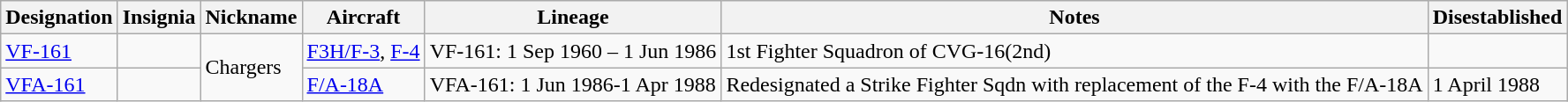<table class="wikitable">
<tr>
<th>Designation</th>
<th>Insignia</th>
<th>Nickname</th>
<th>Aircraft</th>
<th>Lineage</th>
<th>Notes</th>
<th>Disestablished</th>
</tr>
<tr>
<td><a href='#'>VF-161</a></td>
<td></td>
<td Rowspan="2">Chargers</td>
<td><a href='#'>F3H/F-3</a>, <a href='#'>F-4</a></td>
<td style="white-space: nowrap;">VF-161: 1 Sep 1960 – 1 Jun 1986</td>
<td>1st Fighter Squadron of CVG-16(2nd)</td>
</tr>
<tr>
<td><a href='#'>VFA-161</a></td>
<td></td>
<td><a href='#'>F/A-18A</a></td>
<td>VFA-161: 1 Jun 1986-1 Apr 1988</td>
<td>Redesignated a Strike Fighter Sqdn with replacement of the F-4 with the F/A-18A</td>
<td>1 April 1988</td>
</tr>
</table>
